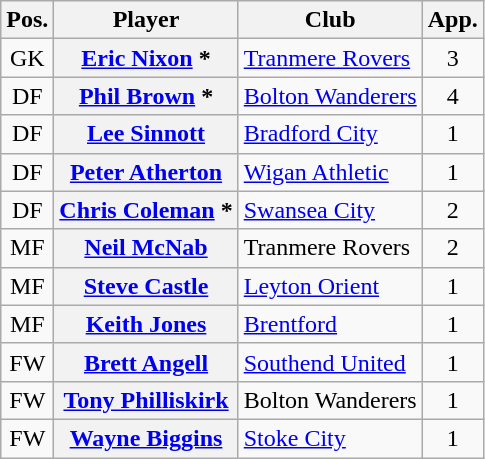<table class="wikitable plainrowheaders" style="text-align: left">
<tr>
<th scope=col>Pos.</th>
<th scope=col>Player</th>
<th scope=col>Club</th>
<th scope=col>App.</th>
</tr>
<tr>
<td style=text-align:center>GK</td>
<th scope=row><a href='#'>Eric Nixon</a> *</th>
<td><a href='#'>Tranmere Rovers</a></td>
<td style=text-align:center>3</td>
</tr>
<tr>
<td style=text-align:center>DF</td>
<th scope=row><a href='#'>Phil Brown</a> *</th>
<td><a href='#'>Bolton Wanderers</a></td>
<td style=text-align:center>4</td>
</tr>
<tr>
<td style=text-align:center>DF</td>
<th scope=row><a href='#'>Lee Sinnott</a></th>
<td><a href='#'>Bradford City</a></td>
<td style=text-align:center>1</td>
</tr>
<tr>
<td style=text-align:center>DF</td>
<th scope=row><a href='#'>Peter Atherton</a></th>
<td><a href='#'>Wigan Athletic</a></td>
<td style=text-align:center>1</td>
</tr>
<tr>
<td style=text-align:center>DF</td>
<th scope=row><a href='#'>Chris Coleman</a> *</th>
<td><a href='#'>Swansea City</a></td>
<td style=text-align:center>2</td>
</tr>
<tr>
<td style=text-align:center>MF</td>
<th scope=row><a href='#'>Neil McNab</a></th>
<td>Tranmere Rovers</td>
<td style=text-align:center>2</td>
</tr>
<tr>
<td style=text-align:center>MF</td>
<th scope=row><a href='#'>Steve Castle</a></th>
<td><a href='#'>Leyton Orient</a></td>
<td style=text-align:center>1</td>
</tr>
<tr>
<td style=text-align:center>MF</td>
<th scope=row><a href='#'>Keith Jones</a></th>
<td><a href='#'>Brentford</a></td>
<td style=text-align:center>1</td>
</tr>
<tr>
<td style=text-align:center>FW</td>
<th scope=row><a href='#'>Brett Angell</a></th>
<td><a href='#'>Southend United</a></td>
<td style=text-align:center>1</td>
</tr>
<tr>
<td style=text-align:center>FW</td>
<th scope=row><a href='#'>Tony Philliskirk</a></th>
<td>Bolton Wanderers</td>
<td style=text-align:center>1</td>
</tr>
<tr>
<td style=text-align:center>FW</td>
<th scope=row><a href='#'>Wayne Biggins</a></th>
<td><a href='#'>Stoke City</a></td>
<td style=text-align:center>1</td>
</tr>
</table>
